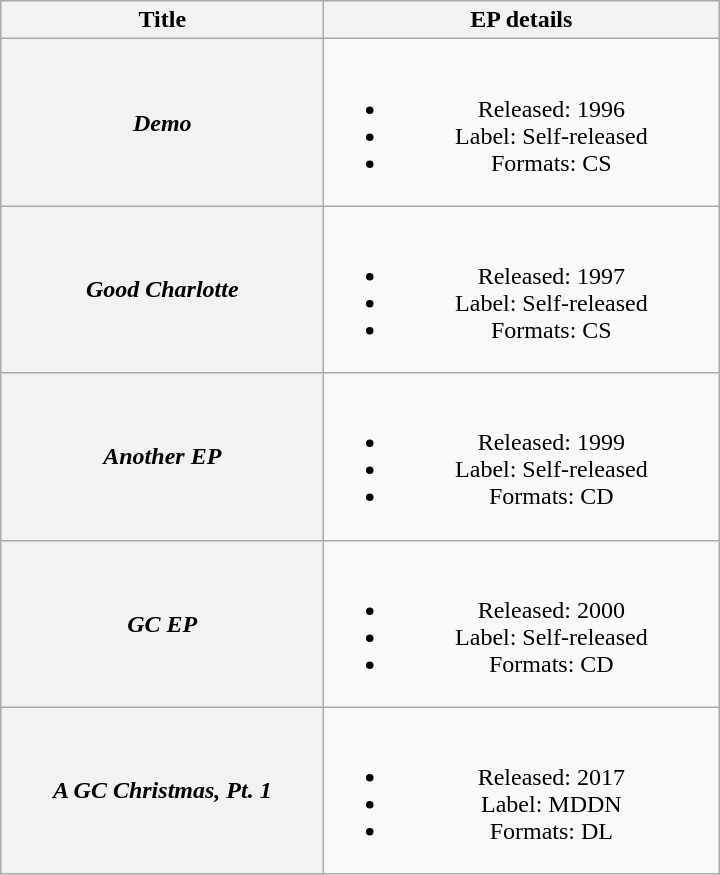<table class="wikitable plainrowheaders" style="text-align:center;">
<tr>
<th scope="col" rowspan="1" style="width:13em;">Title</th>
<th scope="col" rowspan="1" style="width:16em;">EP details</th>
</tr>
<tr>
<th scope="row"><em>Demo</em></th>
<td><br><ul><li>Released: 1996</li><li>Label: Self-released</li><li>Formats: CS</li></ul></td>
</tr>
<tr>
<th scope="row"><em>Good Charlotte</em></th>
<td><br><ul><li>Released: 1997</li><li>Label: Self-released</li><li>Formats: CS</li></ul></td>
</tr>
<tr>
<th scope="row"><em>Another EP</em></th>
<td><br><ul><li>Released: 1999</li><li>Label: Self-released</li><li>Formats: CD</li></ul></td>
</tr>
<tr>
<th scope="row"><em>GC EP</em></th>
<td><br><ul><li>Released: 2000</li><li>Label: Self-released</li><li>Formats: CD</li></ul></td>
</tr>
<tr>
<th scope="row"><em>A GC Christmas, Pt. 1</em></th>
<td><br><ul><li>Released: 2017</li><li>Label: MDDN</li><li>Formats: DL</li></ul></td>
</tr>
</table>
